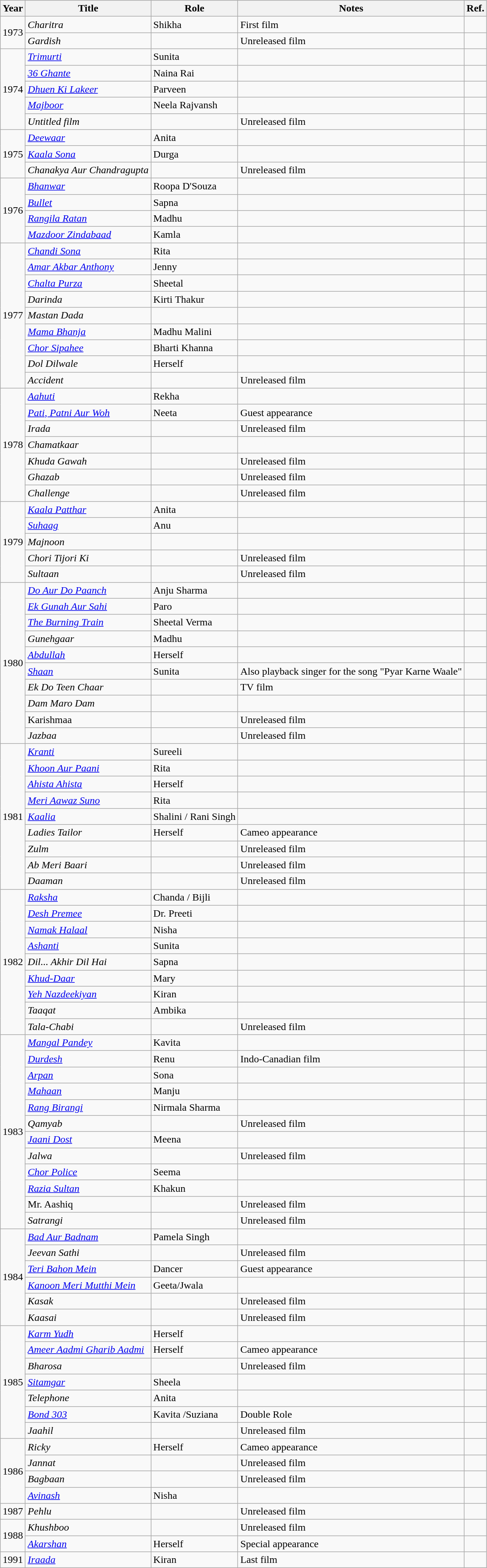<table class="wikitable sortable">
<tr>
<th>Year</th>
<th>Title</th>
<th>Role</th>
<th class="unsortable">Notes</th>
<th class="unsortable">Ref.</th>
</tr>
<tr>
<td rowspan=2>1973</td>
<td><em>Charitra</em></td>
<td>Shikha</td>
<td>First film</td>
<td></td>
</tr>
<tr>
<td><em>Gardish</em></td>
<td></td>
<td>Unreleased film</td>
<td></td>
</tr>
<tr>
<td rowspan=5>1974</td>
<td><em><a href='#'>Trimurti</a></em></td>
<td>Sunita</td>
<td></td>
<td></td>
</tr>
<tr>
<td><em><a href='#'>36 Ghante</a></em></td>
<td>Naina Rai</td>
<td></td>
<td></td>
</tr>
<tr>
<td><em><a href='#'>Dhuen Ki Lakeer</a></em></td>
<td>Parveen</td>
<td></td>
<td></td>
</tr>
<tr>
<td><em><a href='#'>Majboor</a></em></td>
<td>Neela Rajvansh</td>
<td></td>
<td></td>
</tr>
<tr>
<td><em>Untitled film</em></td>
<td></td>
<td>Unreleased film</td>
<td></td>
</tr>
<tr>
<td rowspan=3>1975</td>
<td><em><a href='#'>Deewaar</a></em></td>
<td>Anita</td>
<td></td>
<td></td>
</tr>
<tr>
<td><em><a href='#'>Kaala Sona</a></em></td>
<td>Durga</td>
<td></td>
<td></td>
</tr>
<tr>
<td><em>Chanakya Aur Chandragupta</em></td>
<td></td>
<td>Unreleased film</td>
<td></td>
</tr>
<tr>
<td rowspan=4>1976</td>
<td><em><a href='#'>Bhanwar</a></em></td>
<td>Roopa D'Souza</td>
<td></td>
<td></td>
</tr>
<tr>
<td><em><a href='#'>Bullet</a></em></td>
<td>Sapna</td>
<td></td>
<td></td>
</tr>
<tr>
<td><em><a href='#'>Rangila Ratan</a></em></td>
<td>Madhu</td>
<td></td>
<td></td>
</tr>
<tr>
<td><em><a href='#'>Mazdoor Zindabaad</a></em></td>
<td>Kamla</td>
<td></td>
<td></td>
</tr>
<tr>
<td rowspan="9">1977</td>
<td><em><a href='#'>Chandi Sona</a></em></td>
<td>Rita</td>
<td></td>
<td></td>
</tr>
<tr>
<td><em><a href='#'>Amar Akbar Anthony</a></em></td>
<td>Jenny</td>
<td></td>
<td></td>
</tr>
<tr>
<td><em><a href='#'>Chalta Purza</a></em></td>
<td>Sheetal</td>
<td></td>
<td></td>
</tr>
<tr>
<td><em>Darinda</em></td>
<td>Kirti Thakur</td>
<td></td>
<td></td>
</tr>
<tr>
<td><em>Mastan Dada</em></td>
<td></td>
<td></td>
<td></td>
</tr>
<tr>
<td><em><a href='#'>Mama Bhanja</a></em></td>
<td>Madhu Malini</td>
<td></td>
<td></td>
</tr>
<tr>
<td><em><a href='#'>Chor Sipahee</a></em></td>
<td>Bharti Khanna</td>
<td></td>
<td></td>
</tr>
<tr>
<td><em>Dol Dilwale</em></td>
<td>Herself</td>
<td></td>
<td></td>
</tr>
<tr>
<td><em>Accident</em></td>
<td></td>
<td>Unreleased film</td>
<td></td>
</tr>
<tr>
<td rowspan="7">1978</td>
<td><em><a href='#'>Aahuti</a></em></td>
<td>Rekha</td>
<td></td>
<td></td>
</tr>
<tr>
<td><em><a href='#'>Pati, Patni Aur Woh</a></em></td>
<td>Neeta</td>
<td>Guest appearance</td>
<td></td>
</tr>
<tr>
<td><em>Irada</em></td>
<td></td>
<td>Unreleased film</td>
<td></td>
</tr>
<tr>
<td><em>Chamatkaar</em></td>
<td></td>
<td></td>
<td></td>
</tr>
<tr>
<td><em>Khuda Gawah</em></td>
<td></td>
<td>Unreleased film</td>
<td></td>
</tr>
<tr>
<td><em>Ghazab</em></td>
<td></td>
<td>Unreleased film</td>
<td></td>
</tr>
<tr>
<td><em>Challenge</em></td>
<td></td>
<td>Unreleased film</td>
<td></td>
</tr>
<tr>
<td rowspan="5">1979</td>
<td><em><a href='#'>Kaala Patthar</a></em></td>
<td>Anita</td>
<td></td>
<td></td>
</tr>
<tr>
<td><em><a href='#'>Suhaag</a></em></td>
<td>Anu</td>
<td></td>
<td></td>
</tr>
<tr>
<td><em>Majnoon</em></td>
<td></td>
<td></td>
<td></td>
</tr>
<tr>
<td><em>Chori Tijori Ki</em></td>
<td></td>
<td>Unreleased film</td>
<td></td>
</tr>
<tr>
<td><em>Sultaan</em></td>
<td></td>
<td>Unreleased film</td>
<td></td>
</tr>
<tr>
<td rowspan="10">1980</td>
<td><em><a href='#'>Do Aur Do Paanch</a></em></td>
<td>Anju Sharma</td>
<td></td>
<td></td>
</tr>
<tr>
<td><em><a href='#'>Ek Gunah Aur Sahi</a></em></td>
<td>Paro</td>
<td></td>
<td></td>
</tr>
<tr>
<td><em><a href='#'>The Burning Train</a></em></td>
<td>Sheetal Verma</td>
<td></td>
<td></td>
</tr>
<tr>
<td><em>Gunehgaar</em></td>
<td>Madhu</td>
<td></td>
<td></td>
</tr>
<tr>
<td><a href='#'><em>Abdullah</em></a></td>
<td>Herself</td>
<td></td>
<td></td>
</tr>
<tr>
<td><em><a href='#'>Shaan</a></em></td>
<td>Sunita</td>
<td>Also playback singer for the song "Pyar Karne Waale"</td>
<td></td>
</tr>
<tr>
<td><em>Ek Do Teen Chaar</em></td>
<td></td>
<td>TV film</td>
<td></td>
</tr>
<tr>
<td><em>Dam Maro Dam</em></td>
<td></td>
<td></td>
<td></td>
</tr>
<tr>
<td>Karishmaa</td>
<td></td>
<td>Unreleased film</td>
<td></td>
</tr>
<tr>
<td><em>Jazbaa</em></td>
<td></td>
<td>Unreleased film</td>
<td></td>
</tr>
<tr>
<td rowspan="9">1981</td>
<td><em><a href='#'>Kranti</a></em></td>
<td>Sureeli</td>
<td></td>
<td></td>
</tr>
<tr>
<td><em><a href='#'>Khoon Aur Paani</a></em></td>
<td>Rita</td>
<td></td>
<td></td>
</tr>
<tr>
<td><a href='#'><em>Ahista Ahista</em></a></td>
<td>Herself</td>
<td></td>
<td></td>
</tr>
<tr>
<td><em><a href='#'>Meri Aawaz Suno</a></em></td>
<td>Rita</td>
<td></td>
<td></td>
</tr>
<tr>
<td><em><a href='#'>Kaalia</a></em></td>
<td>Shalini / Rani Singh</td>
<td></td>
<td></td>
</tr>
<tr>
<td><em>Ladies Tailor</em></td>
<td>Herself</td>
<td>Cameo appearance</td>
<td></td>
</tr>
<tr>
<td><em>Zulm</em></td>
<td></td>
<td>Unreleased film</td>
<td></td>
</tr>
<tr>
<td><em>Ab Meri Baari</em></td>
<td></td>
<td>Unreleased film</td>
<td></td>
</tr>
<tr>
<td><em>Daaman</em></td>
<td></td>
<td>Unreleased film</td>
<td></td>
</tr>
<tr>
<td rowspan=9>1982</td>
<td><em><a href='#'>Raksha</a></em></td>
<td>Chanda / Bijli</td>
<td></td>
<td></td>
</tr>
<tr>
<td><em><a href='#'>Desh Premee</a></em></td>
<td>Dr. Preeti</td>
<td></td>
<td></td>
</tr>
<tr>
<td><em><a href='#'>Namak Halaal</a></em></td>
<td>Nisha</td>
<td></td>
<td></td>
</tr>
<tr>
<td><em><a href='#'>Ashanti</a></em></td>
<td>Sunita</td>
<td></td>
<td></td>
</tr>
<tr>
<td><em>Dil... Akhir Dil Hai</em></td>
<td>Sapna</td>
<td></td>
<td></td>
</tr>
<tr>
<td><em><a href='#'>Khud-Daar</a></em></td>
<td>Mary</td>
<td></td>
<td></td>
</tr>
<tr>
<td><em><a href='#'>Yeh Nazdeekiyan</a></em></td>
<td>Kiran</td>
<td></td>
<td></td>
</tr>
<tr>
<td><em>Taaqat</em></td>
<td>Ambika</td>
<td></td>
<td></td>
</tr>
<tr>
<td><em>Tala-Chabi</em></td>
<td></td>
<td>Unreleased film</td>
<td></td>
</tr>
<tr>
<td rowspan=12>1983</td>
<td><em><a href='#'>Mangal Pandey</a></em></td>
<td>Kavita</td>
<td></td>
<td></td>
</tr>
<tr>
<td><em><a href='#'>Durdesh</a></em></td>
<td>Renu</td>
<td>Indo-Canadian film</td>
<td></td>
</tr>
<tr>
<td><em><a href='#'>Arpan</a></em></td>
<td>Sona</td>
<td></td>
<td></td>
</tr>
<tr>
<td><em><a href='#'>Mahaan</a></em></td>
<td>Manju</td>
<td></td>
<td></td>
</tr>
<tr>
<td><em><a href='#'>Rang Birangi</a></em></td>
<td>Nirmala Sharma</td>
<td></td>
<td></td>
</tr>
<tr>
<td><em>Qamyab</em></td>
<td></td>
<td>Unreleased film</td>
<td></td>
</tr>
<tr>
<td><em><a href='#'>Jaani Dost</a></em></td>
<td>Meena</td>
<td></td>
<td></td>
</tr>
<tr>
<td><em>Jalwa</em></td>
<td></td>
<td>Unreleased film</td>
<td></td>
</tr>
<tr>
<td><em><a href='#'>Chor Police</a></em></td>
<td>Seema</td>
<td></td>
<td></td>
</tr>
<tr>
<td><em><a href='#'>Razia Sultan</a></em></td>
<td>Khakun</td>
<td></td>
<td></td>
</tr>
<tr>
<td>Mr. Aashiq</td>
<td></td>
<td>Unreleased film</td>
<td></td>
</tr>
<tr>
<td><em>Satrangi</em></td>
<td></td>
<td>Unreleased film</td>
<td></td>
</tr>
<tr>
<td rowspan=6>1984</td>
<td><em><a href='#'>Bad Aur Badnam</a></em></td>
<td>Pamela Singh</td>
<td></td>
<td></td>
</tr>
<tr>
<td><em>Jeevan Sathi</em></td>
<td></td>
<td>Unreleased film</td>
<td></td>
</tr>
<tr>
<td><em><a href='#'>Teri Bahon Mein</a></em></td>
<td>Dancer</td>
<td>Guest appearance</td>
<td></td>
</tr>
<tr>
<td><em><a href='#'>Kanoon Meri Mutthi Mein</a></em></td>
<td>Geeta/Jwala</td>
<td></td>
<td></td>
</tr>
<tr>
<td><em>Kasak</em></td>
<td></td>
<td>Unreleased film</td>
<td></td>
</tr>
<tr>
<td><em>Kaasai</em></td>
<td></td>
<td>Unreleased film</td>
<td></td>
</tr>
<tr>
<td rowspan=7>1985</td>
<td><em><a href='#'>Karm Yudh</a></em></td>
<td>Herself</td>
<td></td>
<td></td>
</tr>
<tr>
<td><em><a href='#'>Ameer Aadmi Gharib Aadmi</a></em></td>
<td>Herself</td>
<td>Cameo appearance</td>
<td></td>
</tr>
<tr>
<td><em>Bharosa</em></td>
<td></td>
<td>Unreleased film</td>
<td></td>
</tr>
<tr>
<td><em><a href='#'>Sitamgar</a></em></td>
<td>Sheela</td>
<td></td>
<td></td>
</tr>
<tr>
<td><em>Telephone</em></td>
<td>Anita</td>
<td></td>
<td></td>
</tr>
<tr>
<td><em><a href='#'>Bond 303</a></em></td>
<td>Kavita /Suziana</td>
<td>Double Role</td>
<td></td>
</tr>
<tr>
<td><em>Jaahil</em></td>
<td></td>
<td>Unreleased film</td>
<td></td>
</tr>
<tr>
<td rowspan=4>1986</td>
<td><em>Ricky</em></td>
<td>Herself</td>
<td>Cameo appearance</td>
<td></td>
</tr>
<tr>
<td><em>Jannat</em></td>
<td></td>
<td>Unreleased film</td>
<td></td>
</tr>
<tr>
<td><em>Bagbaan</em></td>
<td></td>
<td>Unreleased film</td>
<td></td>
</tr>
<tr>
<td><em><a href='#'>Avinash</a></em></td>
<td>Nisha</td>
<td></td>
<td></td>
</tr>
<tr>
<td>1987</td>
<td><em>Pehlu</em></td>
<td></td>
<td>Unreleased film</td>
<td></td>
</tr>
<tr>
<td rowspan="2">1988</td>
<td><em>Khushboo</em></td>
<td></td>
<td>Unreleased film</td>
<td></td>
</tr>
<tr>
<td><em><a href='#'>Akarshan</a></em></td>
<td>Herself</td>
<td>Special appearance</td>
<td></td>
</tr>
<tr>
<td>1991</td>
<td><em><a href='#'>Iraada</a></em></td>
<td>Kiran</td>
<td>Last film</td>
<td></td>
</tr>
</table>
